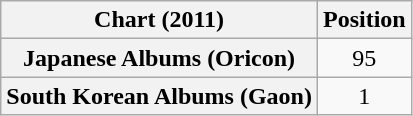<table class="wikitable plainrowheaders">
<tr>
<th>Chart (2011)</th>
<th>Position</th>
</tr>
<tr>
<th scope="row">Japanese Albums (Oricon)</th>
<td align="center">95</td>
</tr>
<tr>
<th scope="row">South Korean Albums (Gaon)</th>
<td align="center">1</td>
</tr>
</table>
